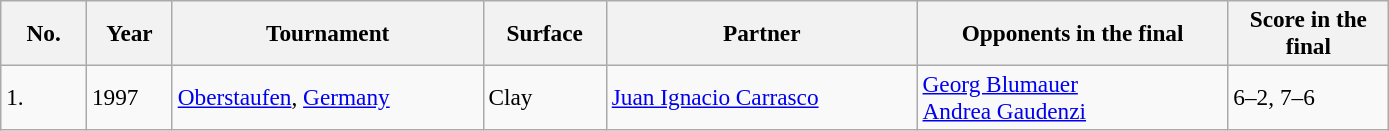<table class="sortable wikitable" style=font-size:97%>
<tr>
<th width=50>No.</th>
<th width=50>Year</th>
<th width=200>Tournament</th>
<th width=75>Surface</th>
<th width=200>Partner</th>
<th width=200>Opponents in the final</th>
<th width=100>Score in the final</th>
</tr>
<tr>
<td>1.</td>
<td>1997</td>
<td> <a href='#'>Oberstaufen</a>, <a href='#'>Germany</a></td>
<td>Clay</td>
<td> <a href='#'>Juan Ignacio Carrasco</a></td>
<td> <a href='#'>Georg Blumauer</a><br> <a href='#'>Andrea Gaudenzi</a></td>
<td>6–2, 7–6</td>
</tr>
</table>
